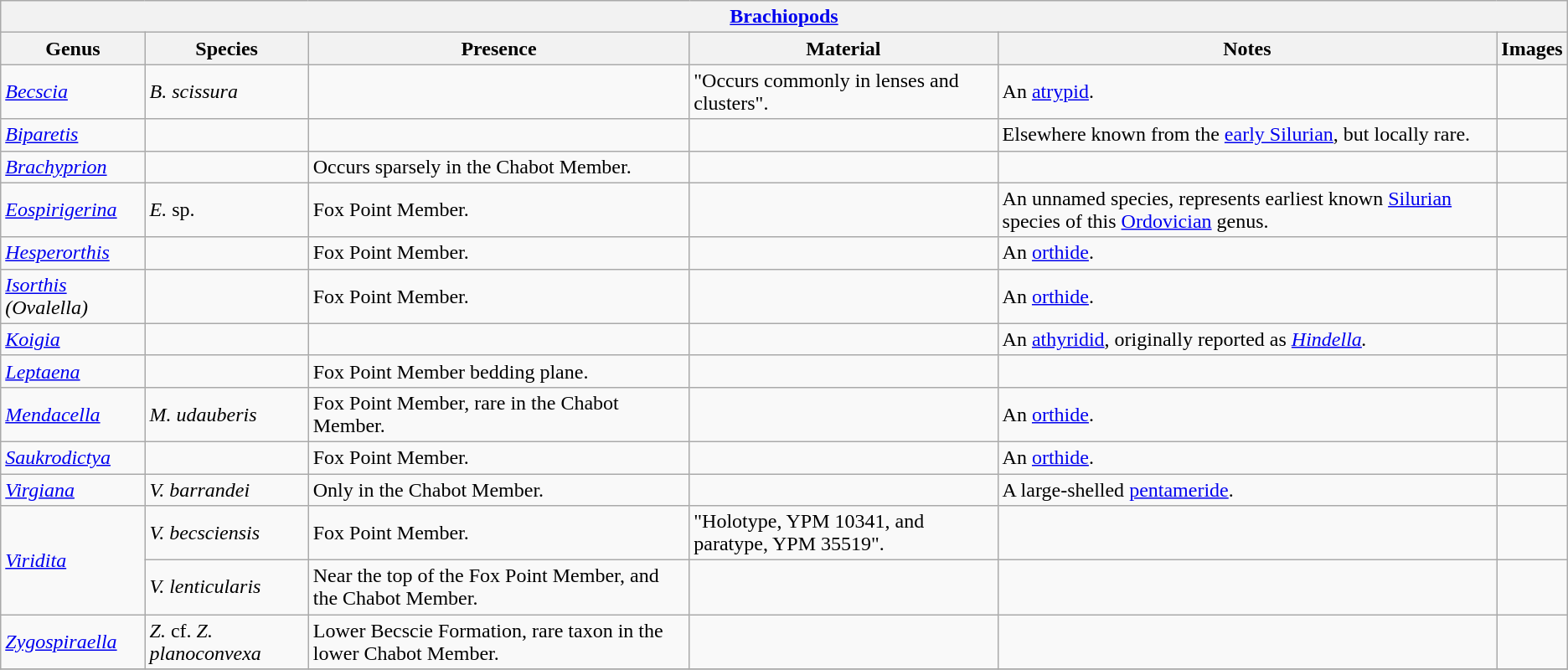<table class="wikitable" align="center">
<tr>
<th colspan="6" align="center"><strong><a href='#'>Brachiopods</a></strong></th>
</tr>
<tr>
<th>Genus</th>
<th>Species</th>
<th>Presence</th>
<th><strong>Material</strong></th>
<th>Notes</th>
<th>Images</th>
</tr>
<tr>
<td><em><a href='#'>Becscia</a></em></td>
<td><em>B. scissura</em></td>
<td></td>
<td>"Occurs commonly in lenses and clusters".</td>
<td>An <a href='#'>atrypid</a>.</td>
<td></td>
</tr>
<tr>
<td><em><a href='#'>Biparetis</a></em></td>
<td></td>
<td></td>
<td></td>
<td>Elsewhere known from the <a href='#'>early Silurian</a>, but locally rare.</td>
<td></td>
</tr>
<tr>
<td><em><a href='#'>Brachyprion</a></em></td>
<td></td>
<td>Occurs sparsely in the Chabot Member.</td>
<td></td>
<td></td>
<td></td>
</tr>
<tr>
<td><em><a href='#'>Eospirigerina</a></em></td>
<td><em>E.</em> sp.</td>
<td>Fox Point Member.</td>
<td></td>
<td>An unnamed species, represents earliest known <a href='#'>Silurian</a> species of this <a href='#'>Ordovician</a> genus.</td>
<td></td>
</tr>
<tr>
<td><em><a href='#'>Hesperorthis</a></em></td>
<td></td>
<td>Fox Point Member.</td>
<td></td>
<td>An <a href='#'>orthide</a>.</td>
<td></td>
</tr>
<tr>
<td><em><a href='#'>Isorthis</a> (Ovalella)</em></td>
<td></td>
<td>Fox Point Member.</td>
<td></td>
<td>An <a href='#'>orthide</a>.</td>
<td></td>
</tr>
<tr>
<td><em><a href='#'>Koigia</a></em></td>
<td></td>
<td></td>
<td></td>
<td>An <a href='#'>athyridid</a>, originally reported as <em><a href='#'>Hindella</a>.</em></td>
<td></td>
</tr>
<tr>
<td><em><a href='#'>Leptaena</a></em></td>
<td></td>
<td>Fox Point Member bedding plane.</td>
<td></td>
<td></td>
<td></td>
</tr>
<tr>
<td><em><a href='#'>Mendacella</a></em></td>
<td><em>M. udauberis</em></td>
<td>Fox Point Member, rare in the Chabot Member.</td>
<td></td>
<td>An <a href='#'>orthide</a>.</td>
<td></td>
</tr>
<tr>
<td><em><a href='#'>Saukrodictya</a></em></td>
<td></td>
<td>Fox Point Member.</td>
<td></td>
<td>An <a href='#'>orthide</a>.</td>
<td></td>
</tr>
<tr>
<td><em><a href='#'>Virgiana</a></em></td>
<td><em>V. barrandei</em></td>
<td>Only in the Chabot Member.</td>
<td></td>
<td>A large-shelled <a href='#'>pentameride</a>.</td>
<td></td>
</tr>
<tr>
<td rowspan=2><em><a href='#'>Viridita</a></em></td>
<td><em>V. becsciensis</em></td>
<td>Fox Point Member.</td>
<td>"Holotype, YPM 10341, and paratype, YPM 35519".</td>
<td></td>
<td></td>
</tr>
<tr>
<td><em>V. lenticularis</em></td>
<td>Near the top of the Fox Point Member, and the Chabot Member.</td>
<td></td>
<td></td>
<td></td>
</tr>
<tr>
<td><em><a href='#'>Zygospiraella</a></em></td>
<td><em>Z.</em> cf. <em>Z. planoconvexa</em></td>
<td>Lower Becscie Formation, rare taxon in the lower Chabot Member.</td>
<td></td>
<td></td>
<td></td>
</tr>
<tr>
</tr>
</table>
